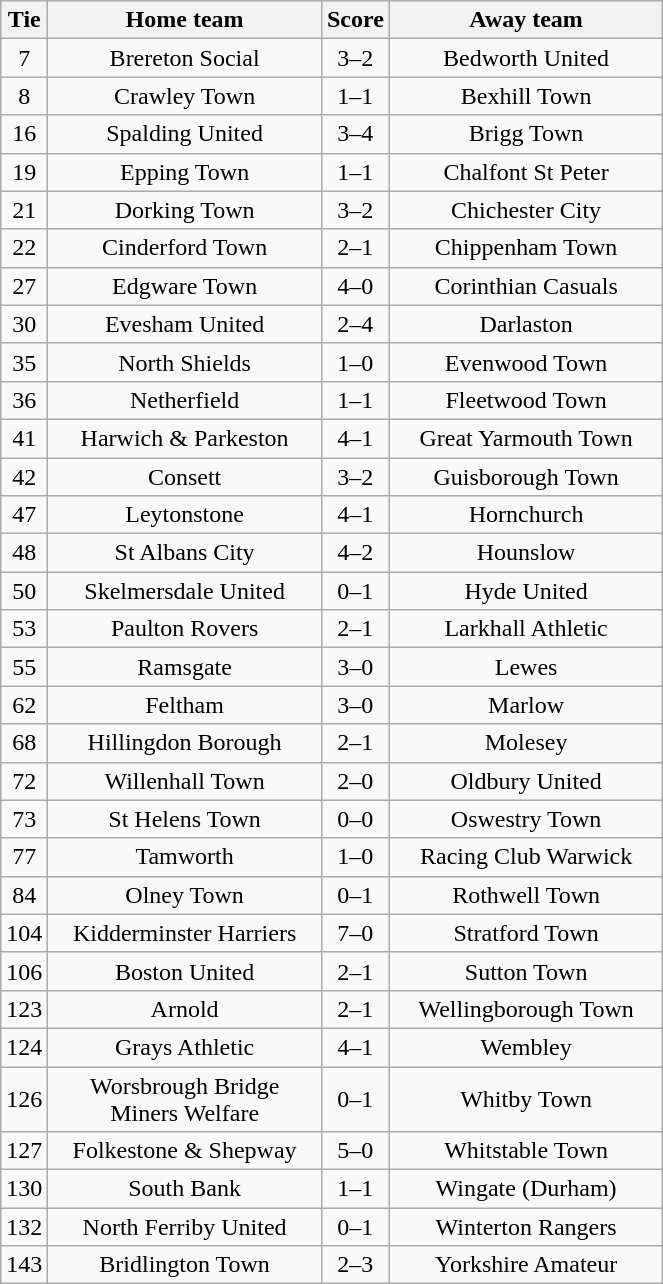<table class="wikitable" style="text-align:center;">
<tr>
<th width=20>Tie</th>
<th width=175>Home team</th>
<th width=20>Score</th>
<th width=175>Away team</th>
</tr>
<tr>
<td>7</td>
<td>Brereton Social</td>
<td>3–2</td>
<td>Bedworth United</td>
</tr>
<tr>
<td>8</td>
<td>Crawley Town</td>
<td>1–1</td>
<td>Bexhill Town</td>
</tr>
<tr>
<td>16</td>
<td>Spalding United</td>
<td>3–4</td>
<td>Brigg Town</td>
</tr>
<tr>
<td>19</td>
<td>Epping Town</td>
<td>1–1</td>
<td>Chalfont St Peter</td>
</tr>
<tr>
<td>21</td>
<td>Dorking Town</td>
<td>3–2</td>
<td>Chichester City</td>
</tr>
<tr>
<td>22</td>
<td>Cinderford Town</td>
<td>2–1</td>
<td>Chippenham Town</td>
</tr>
<tr>
<td>27</td>
<td>Edgware Town</td>
<td>4–0</td>
<td>Corinthian Casuals</td>
</tr>
<tr>
<td>30</td>
<td>Evesham United</td>
<td>2–4</td>
<td>Darlaston</td>
</tr>
<tr>
<td>35</td>
<td>North Shields</td>
<td>1–0</td>
<td>Evenwood Town</td>
</tr>
<tr>
<td>36</td>
<td>Netherfield</td>
<td>1–1</td>
<td>Fleetwood Town</td>
</tr>
<tr>
<td>41</td>
<td>Harwich & Parkeston</td>
<td>4–1</td>
<td>Great Yarmouth Town</td>
</tr>
<tr>
<td>42</td>
<td>Consett</td>
<td>3–2</td>
<td>Guisborough Town</td>
</tr>
<tr>
<td>47</td>
<td>Leytonstone</td>
<td>4–1</td>
<td>Hornchurch</td>
</tr>
<tr>
<td>48</td>
<td>St Albans City</td>
<td>4–2</td>
<td>Hounslow</td>
</tr>
<tr>
<td>50</td>
<td>Skelmersdale United</td>
<td>0–1</td>
<td>Hyde United</td>
</tr>
<tr>
<td>53</td>
<td>Paulton Rovers</td>
<td>2–1</td>
<td>Larkhall Athletic</td>
</tr>
<tr>
<td>55</td>
<td>Ramsgate</td>
<td>3–0</td>
<td>Lewes</td>
</tr>
<tr>
<td>62</td>
<td>Feltham</td>
<td>3–0</td>
<td>Marlow</td>
</tr>
<tr>
<td>68</td>
<td>Hillingdon Borough</td>
<td>2–1</td>
<td>Molesey</td>
</tr>
<tr>
<td>72</td>
<td>Willenhall Town</td>
<td>2–0</td>
<td>Oldbury United</td>
</tr>
<tr>
<td>73</td>
<td>St Helens Town</td>
<td>0–0</td>
<td>Oswestry Town</td>
</tr>
<tr>
<td>77</td>
<td>Tamworth</td>
<td>1–0</td>
<td>Racing Club Warwick</td>
</tr>
<tr>
<td>84</td>
<td>Olney Town</td>
<td>0–1</td>
<td>Rothwell Town</td>
</tr>
<tr>
<td>104</td>
<td>Kidderminster Harriers</td>
<td>7–0</td>
<td>Stratford Town</td>
</tr>
<tr>
<td>106</td>
<td>Boston United</td>
<td>2–1</td>
<td>Sutton Town</td>
</tr>
<tr>
<td>123</td>
<td>Arnold</td>
<td>2–1</td>
<td>Wellingborough Town</td>
</tr>
<tr>
<td>124</td>
<td>Grays Athletic</td>
<td>4–1</td>
<td>Wembley</td>
</tr>
<tr>
<td>126</td>
<td>Worsbrough Bridge Miners Welfare</td>
<td>0–1</td>
<td>Whitby Town</td>
</tr>
<tr>
<td>127</td>
<td>Folkestone & Shepway</td>
<td>5–0</td>
<td>Whitstable Town</td>
</tr>
<tr>
<td>130</td>
<td>South Bank</td>
<td>1–1</td>
<td>Wingate (Durham)</td>
</tr>
<tr>
<td>132</td>
<td>North Ferriby United</td>
<td>0–1</td>
<td>Winterton Rangers</td>
</tr>
<tr>
<td>143</td>
<td>Bridlington Town</td>
<td>2–3</td>
<td>Yorkshire Amateur</td>
</tr>
</table>
